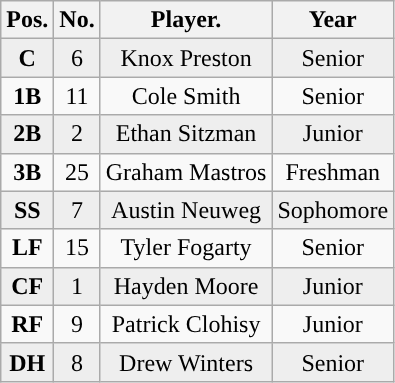<table class="wikitable non-sortable">
<tr>
<th style="text-align:center; ">Pos.</th>
<th style="text-align:center; ">No.</th>
<th style="text-align:center; ">Player.</th>
<th style="text-align:center; ">Year</th>
</tr>
<tr style="background:#eeeeee;text-align:center;">
<td><strong>C</strong></td>
<td>6</td>
<td>Knox Preston</td>
<td>Senior</td>
</tr>
<tr style="text-align:center;">
<td><strong>1B</strong></td>
<td>11</td>
<td>Cole Smith</td>
<td>Senior</td>
</tr>
<tr style="background:#eeeeee;text-align:center;">
<td><strong>2B</strong></td>
<td>2</td>
<td>Ethan Sitzman</td>
<td>Junior</td>
</tr>
<tr style="text-align:center;">
<td><strong>3B</strong></td>
<td>25</td>
<td>Graham Mastros</td>
<td>Freshman</td>
</tr>
<tr style="background:#eeeeee;text-align:center;">
<td><strong>SS</strong></td>
<td>7</td>
<td>Austin Neuweg</td>
<td>Sophomore</td>
</tr>
<tr style="text-align:center;">
<td><strong>LF</strong></td>
<td>15</td>
<td>Tyler Fogarty</td>
<td>Senior</td>
</tr>
<tr style="background:#eeeeee;text-align:center;">
<td><strong>CF</strong></td>
<td>1</td>
<td>Hayden Moore</td>
<td>Junior</td>
</tr>
<tr style="text-align:center;">
<td><strong>RF</strong></td>
<td>9</td>
<td>Patrick Clohisy</td>
<td>Junior</td>
</tr>
<tr style="background:#eeeeee;text-align:center;">
<td><strong>DH</strong></td>
<td>8</td>
<td>Drew Winters</td>
<td>Senior</td>
</tr>
</table>
